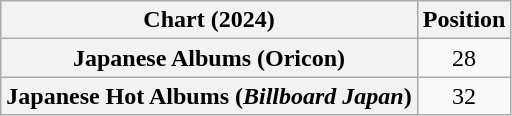<table class="wikitable sortable plainrowheaders" style="text-align:center">
<tr>
<th scope="col">Chart (2024)</th>
<th scope="col">Position</th>
</tr>
<tr>
<th scope="row">Japanese Albums (Oricon)</th>
<td>28</td>
</tr>
<tr>
<th scope="row">Japanese Hot Albums (<em>Billboard Japan</em>)</th>
<td>32</td>
</tr>
</table>
